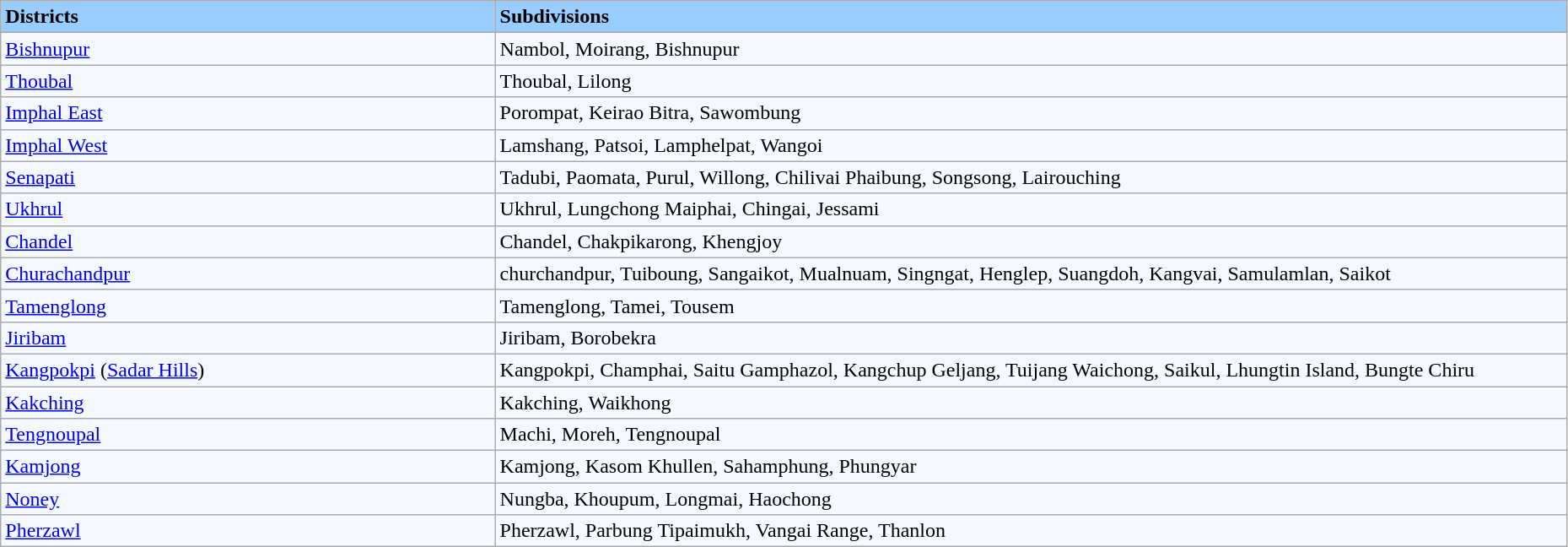<table class="wikitable sortable mw-collapsible" width="98%" style="border:1px solid black">
<tr bgcolor="#99ccff">
<td width="30%"><strong>Districts</strong></td>
<td width="65%"><strong>Subdivisions</strong></td>
</tr>
<tr bgcolor="#F4F9FF">
<td><a href='#'>Bishnupur</a></td>
<td>Nambol, Moirang, Bishnupur</td>
</tr>
<tr bgcolor="#F4F9FF">
<td><a href='#'>Thoubal</a></td>
<td>Thoubal, Lilong</td>
</tr>
<tr bgcolor="#F4F9FF">
<td><a href='#'>Imphal East</a></td>
<td>Porompat, Keirao Bitra, Sawombung</td>
</tr>
<tr bgcolor="#F4F9FF">
<td><a href='#'>Imphal West</a></td>
<td>Lamshang, Patsoi, Lamphelpat, Wangoi</td>
</tr>
<tr bgcolor="#F4F9FF">
<td><a href='#'>Senapati</a></td>
<td>Tadubi, Paomata, Purul, Willong, Chilivai Phaibung, Songsong, Lairouching</td>
</tr>
<tr bgcolor="#F4F9FF">
<td><a href='#'>Ukhrul</a></td>
<td>Ukhrul, Lungchong Maiphai, Chingai, Jessami</td>
</tr>
<tr bgcolor="#F4F9FF">
<td><a href='#'>Chandel</a></td>
<td>Chandel, Chakpikarong, Khengjoy</td>
</tr>
<tr bgcolor="#F4F9FF">
<td><a href='#'>Churachandpur</a></td>
<td>churchandpur, Tuiboung, Sangaikot, Mualnuam, Singngat, Henglep, Suangdoh, Kangvai, Samulamlan, Saikot</td>
</tr>
<tr bgcolor="#F4F9FF">
<td><a href='#'>Tamenglong</a></td>
<td>Tamenglong, Tamei, Tousem</td>
</tr>
<tr bgcolor="#F4F9FF">
<td><a href='#'>Jiribam</a></td>
<td>Jiribam, Borobekra</td>
</tr>
<tr bgcolor="#F4F9FF">
<td><a href='#'>Kangpokpi</a> (<a href='#'>Sadar Hills</a>)</td>
<td>Kangpokpi, Champhai, Saitu Gamphazol, Kangchup Geljang, Tuijang Waichong, Saikul, Lhungtin Island, Bungte Chiru</td>
</tr>
<tr bgcolor="#F4F9FF">
<td><a href='#'>Kakching</a></td>
<td>Kakching, Waikhong</td>
</tr>
<tr bgcolor="#F4F9FF">
<td><a href='#'>Tengnoupal</a></td>
<td>Machi, Moreh, Tengnoupal</td>
</tr>
<tr bgcolor="#F4F9FF">
<td><a href='#'>Kamjong</a></td>
<td>Kamjong, Kasom Khullen, Sahamphung, Phungyar</td>
</tr>
<tr bgcolor="#F4F9FF">
<td><a href='#'>Noney</a></td>
<td>Nungba, Khoupum, Longmai, Haochong</td>
</tr>
<tr bgcolor="#F4F9FF">
<td><a href='#'>Pherzawl</a></td>
<td>Pherzawl, Parbung Tipaimukh, Vangai Range, Thanlon</td>
</tr>
</table>
